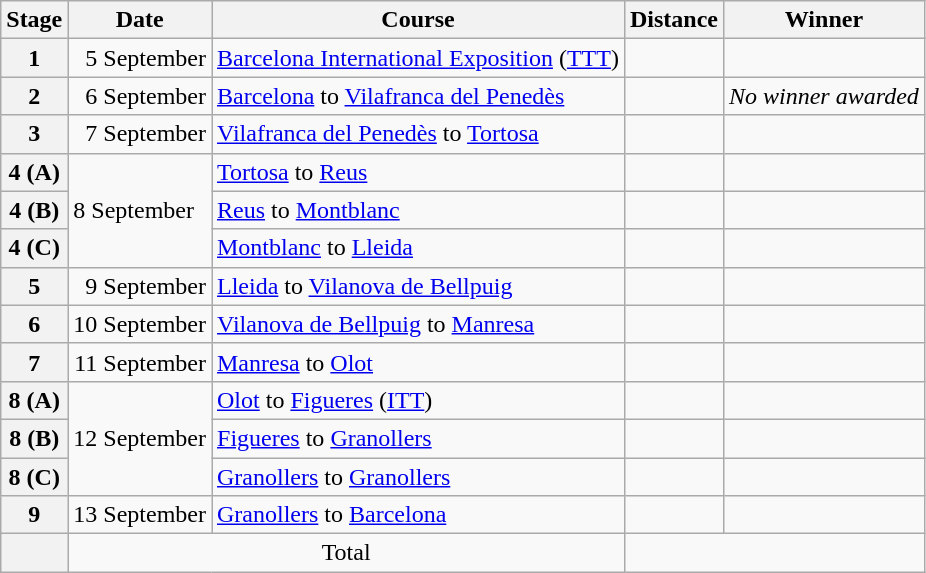<table class="wikitable">
<tr>
<th scope="col">Stage</th>
<th scope="col">Date</th>
<th scope="col">Course</th>
<th scope="col">Distance</th>
<th scope="col">Winner</th>
</tr>
<tr>
<th scope="row">1</th>
<td style="text-align:right">5 September</td>
<td><a href='#'>Barcelona International Exposition</a> (<a href='#'>TTT</a>)</td>
<td style="text-align:center;"></td>
<td></td>
</tr>
<tr>
<th scope="row">2</th>
<td style="text-align:right">6 September</td>
<td><a href='#'>Barcelona</a> to <a href='#'>Vilafranca del Penedès</a></td>
<td style="text-align:center;"></td>
<td><em>No winner awarded</em></td>
</tr>
<tr>
<th scope="row">3</th>
<td style="text-align:right">7 September</td>
<td><a href='#'>Vilafranca del Penedès</a> to <a href='#'>Tortosa</a></td>
<td style="text-align:center;"></td>
<td></td>
</tr>
<tr>
<th scope="row">4 (A)</th>
<td rowspan="3">8 September</td>
<td><a href='#'>Tortosa</a> to <a href='#'>Reus</a></td>
<td style="text-align:center;"></td>
<td></td>
</tr>
<tr>
<th scope="row">4 (B)</th>
<td><a href='#'>Reus</a> to <a href='#'>Montblanc</a></td>
<td style="text-align:center;"></td>
<td></td>
</tr>
<tr>
<th scope="row">4 (C)</th>
<td><a href='#'>Montblanc</a> to <a href='#'>Lleida</a></td>
<td style="text-align:center;"></td>
<td></td>
</tr>
<tr>
<th scope="row">5</th>
<td style="text-align:right">9 September</td>
<td><a href='#'>Lleida</a> to <a href='#'>Vilanova de Bellpuig</a></td>
<td style="text-align:center;"></td>
<td></td>
</tr>
<tr>
<th scope="row">6</th>
<td style="text-align:right">10 September</td>
<td><a href='#'>Vilanova de Bellpuig</a> to <a href='#'>Manresa</a></td>
<td style="text-align:center;"></td>
<td></td>
</tr>
<tr>
<th scope="row">7</th>
<td style="text-align:right">11 September</td>
<td><a href='#'>Manresa</a> to <a href='#'>Olot</a></td>
<td style="text-align:center;"></td>
<td></td>
</tr>
<tr>
<th scope="row">8 (A)</th>
<td rowspan="3">12 September</td>
<td><a href='#'>Olot</a> to <a href='#'>Figueres</a> (<a href='#'>ITT</a>)</td>
<td style="text-align:center;"></td>
<td></td>
</tr>
<tr>
<th scope="row">8 (B)</th>
<td><a href='#'>Figueres</a> to <a href='#'>Granollers</a></td>
<td style="text-align:center;"></td>
<td></td>
</tr>
<tr>
<th scope="row">8 (C)</th>
<td><a href='#'>Granollers</a> to <a href='#'>Granollers</a></td>
<td style="text-align:center;"></td>
<td></td>
</tr>
<tr>
<th scope="row">9</th>
<td style="text-align:right">13 September</td>
<td><a href='#'>Granollers</a> to <a href='#'>Barcelona</a></td>
<td style="text-align:center;"></td>
<td></td>
</tr>
<tr>
<th scope="row"></th>
<td colspan="2" style="text-align:center">Total</td>
<td colspan="5" style="text-align:center"></td>
</tr>
</table>
